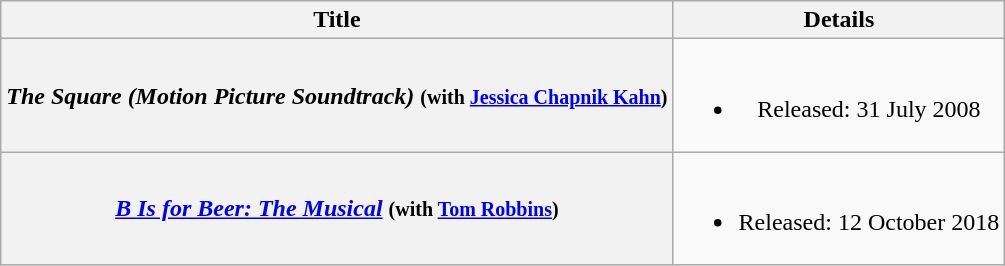<table class="wikitable plainrowheaders" style="text-align:center">
<tr>
<th>Title</th>
<th>Details</th>
</tr>
<tr>
<th scope="row"><em>The Square (Motion Picture Soundtrack)</em> <small>(with <a href='#'>Jessica Chapnik Kahn</a>)</small></th>
<td><br><ul><li>Released: 31 July 2008</li></ul></td>
</tr>
<tr>
<th scope="row"><em><a href='#'>B Is for Beer: The Musical</a></em> <small>(with <a href='#'>Tom Robbins</a>)</small></th>
<td><br><ul><li>Released: 12 October 2018</li></ul></td>
</tr>
</table>
